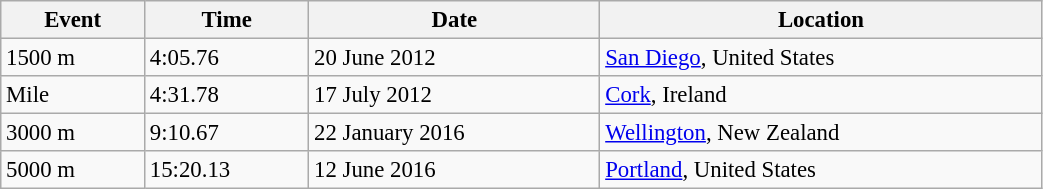<table class="wikitable" style="font-size:95%;" width="55%">
<tr>
<th>Event</th>
<th>Time</th>
<th>Date</th>
<th>Location</th>
</tr>
<tr>
<td>1500 m</td>
<td>4:05.76</td>
<td>20 June 2012</td>
<td><a href='#'>San Diego</a>, United States</td>
</tr>
<tr>
<td>Mile</td>
<td>4:31.78</td>
<td>17 July 2012</td>
<td><a href='#'>Cork</a>, Ireland</td>
</tr>
<tr>
<td>3000 m</td>
<td>9:10.67</td>
<td>22 January 2016</td>
<td><a href='#'>Wellington</a>, New Zealand</td>
</tr>
<tr>
<td>5000 m</td>
<td>15:20.13</td>
<td>12 June 2016</td>
<td><a href='#'>Portland</a>, United States</td>
</tr>
</table>
